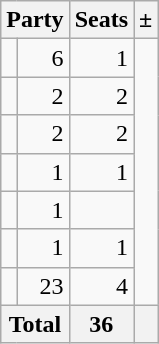<table class="wikitable" style="text-align:right;">
<tr>
<th colspan="2">Party</th>
<th>Seats</th>
<th>±</th>
</tr>
<tr>
<td></td>
<td>6</td>
<td>1</td>
</tr>
<tr>
<td></td>
<td>2</td>
<td>2</td>
</tr>
<tr>
<td></td>
<td>2</td>
<td>2</td>
</tr>
<tr>
<td></td>
<td>1</td>
<td>1</td>
</tr>
<tr>
<td></td>
<td>1</td>
<td></td>
</tr>
<tr>
<td></td>
<td>1</td>
<td>1</td>
</tr>
<tr>
<td></td>
<td>23</td>
<td>4</td>
</tr>
<tr>
<th colspan="2">Total</th>
<th align=right>36</th>
<th></th>
</tr>
</table>
